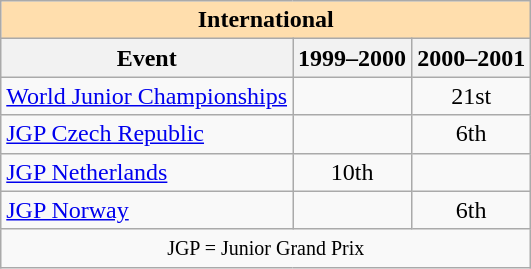<table class="wikitable" style="text-align:center">
<tr>
<th style="background-color: #ffdead; " colspan=3 align=center><strong>International</strong></th>
</tr>
<tr>
<th>Event</th>
<th>1999–2000</th>
<th>2000–2001</th>
</tr>
<tr>
<td align=left><a href='#'>World Junior Championships</a></td>
<td></td>
<td>21st</td>
</tr>
<tr>
<td align=left><a href='#'>JGP Czech Republic</a></td>
<td></td>
<td>6th</td>
</tr>
<tr>
<td align=left><a href='#'>JGP Netherlands</a></td>
<td>10th</td>
<td></td>
</tr>
<tr>
<td align=left><a href='#'>JGP Norway</a></td>
<td></td>
<td>6th</td>
</tr>
<tr>
<td colspan=3 align=center><small> JGP = Junior Grand Prix </small></td>
</tr>
</table>
